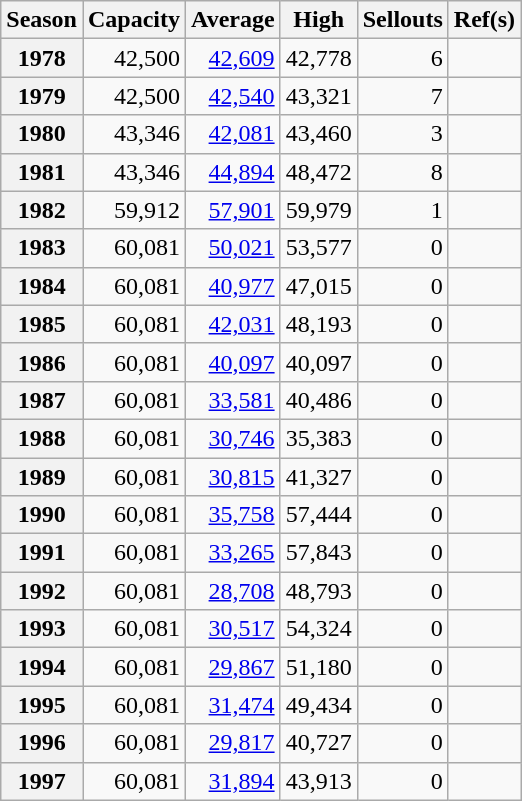<table class="wikitable">
<tr>
<th scope=col>Season</th>
<th scope=col>Capacity</th>
<th scope=col>Average</th>
<th scope=col>High</th>
<th scope=col>Sellouts</th>
<th scope=col>Ref(s)</th>
</tr>
<tr>
<th scope=row>1978</th>
<td align=right>42,500</td>
<td align=right><a href='#'>42,609</a></td>
<td align=right>42,778</td>
<td align=right>6</td>
<td align=center></td>
</tr>
<tr>
<th scope=row>1979</th>
<td align=right>42,500</td>
<td align=right><a href='#'>42,540</a></td>
<td align=right>43,321</td>
<td align=right>7</td>
<td align=center></td>
</tr>
<tr>
<th scope=row>1980</th>
<td align=right>43,346</td>
<td align=right><a href='#'>42,081</a></td>
<td align=right>43,460</td>
<td align=right>3</td>
<td align=center></td>
</tr>
<tr>
<th scope=row>1981</th>
<td align=right>43,346</td>
<td align=right><a href='#'>44,894</a></td>
<td align=right>48,472</td>
<td align=right>8</td>
<td align=center></td>
</tr>
<tr>
<th scope=row>1982</th>
<td align=right>59,912</td>
<td align=right><a href='#'>57,901</a></td>
<td align=right>59,979</td>
<td align=right>1</td>
<td align=center></td>
</tr>
<tr>
<th scope=row>1983</th>
<td align=right>60,081</td>
<td align=right><a href='#'>50,021</a></td>
<td align=right>53,577</td>
<td align=right>0</td>
<td align=center></td>
</tr>
<tr>
<th scope=row>1984</th>
<td align=right>60,081</td>
<td align=right><a href='#'>40,977</a></td>
<td align=right>47,015</td>
<td align=right>0</td>
<td align=center></td>
</tr>
<tr>
<th scope=row>1985</th>
<td align=right>60,081</td>
<td align=right><a href='#'>42,031</a></td>
<td align=right>48,193</td>
<td align=right>0</td>
<td align=center></td>
</tr>
<tr>
<th scope=row>1986</th>
<td align=right>60,081</td>
<td align=right><a href='#'>40,097</a></td>
<td align=right>40,097</td>
<td align=right>0</td>
<td align=center></td>
</tr>
<tr>
<th scope=row>1987</th>
<td align=right>60,081</td>
<td align=right><a href='#'>33,581</a></td>
<td align=right>40,486</td>
<td align=right>0</td>
<td align=center></td>
</tr>
<tr>
<th scope=row>1988</th>
<td align=right>60,081</td>
<td align=right><a href='#'>30,746</a></td>
<td align=right>35,383</td>
<td align=right>0</td>
<td align=center></td>
</tr>
<tr>
<th scope=row>1989</th>
<td align=right>60,081</td>
<td align=right><a href='#'>30,815</a></td>
<td align=right>41,327</td>
<td align=right>0</td>
<td align=center></td>
</tr>
<tr>
<th scope=row>1990</th>
<td align=right>60,081</td>
<td align=right><a href='#'>35,758</a></td>
<td align=right>57,444</td>
<td align=right>0</td>
<td align=center></td>
</tr>
<tr>
<th scope=row>1991</th>
<td align=right>60,081</td>
<td align=right><a href='#'>33,265</a></td>
<td align=right>57,843</td>
<td align=right>0</td>
<td align=center></td>
</tr>
<tr>
<th scope=row>1992</th>
<td align=right>60,081</td>
<td align=right><a href='#'>28,708</a></td>
<td align=right>48,793</td>
<td align=right>0</td>
<td align=center></td>
</tr>
<tr>
<th scope=row>1993</th>
<td align=right>60,081</td>
<td align=right><a href='#'>30,517</a></td>
<td align=right>54,324</td>
<td align=right>0</td>
<td align=center></td>
</tr>
<tr>
<th scope=row>1994</th>
<td align=right>60,081</td>
<td align=right><a href='#'>29,867</a></td>
<td align=right>51,180</td>
<td align=right>0</td>
<td align=center></td>
</tr>
<tr>
<th scope=row>1995</th>
<td align=right>60,081</td>
<td align=right><a href='#'>31,474</a></td>
<td align=right>49,434</td>
<td align=right>0</td>
<td align=center></td>
</tr>
<tr>
<th scope=row>1996</th>
<td align=right>60,081</td>
<td align=right><a href='#'>29,817</a></td>
<td align=right>40,727</td>
<td align=right>0</td>
<td align=center></td>
</tr>
<tr>
<th scope=row>1997</th>
<td align=right>60,081</td>
<td align=right><a href='#'>31,894</a></td>
<td align=right>43,913</td>
<td align=right>0</td>
<td align=center></td>
</tr>
</table>
